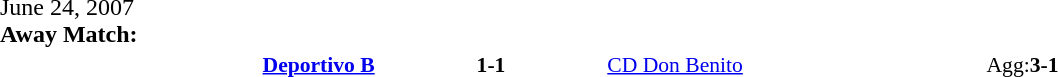<table width=100% cellspacing=1>
<tr>
<th width=20%></th>
<th width=12%></th>
<th width=20%></th>
<th></th>
</tr>
<tr>
<td>June 24, 2007<br><strong>Away Match:</strong></td>
</tr>
<tr style=font-size:90%>
<td align=right><strong><a href='#'>Deportivo B</a></strong></td>
<td align=center><strong>1-1</strong></td>
<td><a href='#'>CD Don Benito</a></td>
<td>Agg:<strong>3-1</strong></td>
</tr>
</table>
